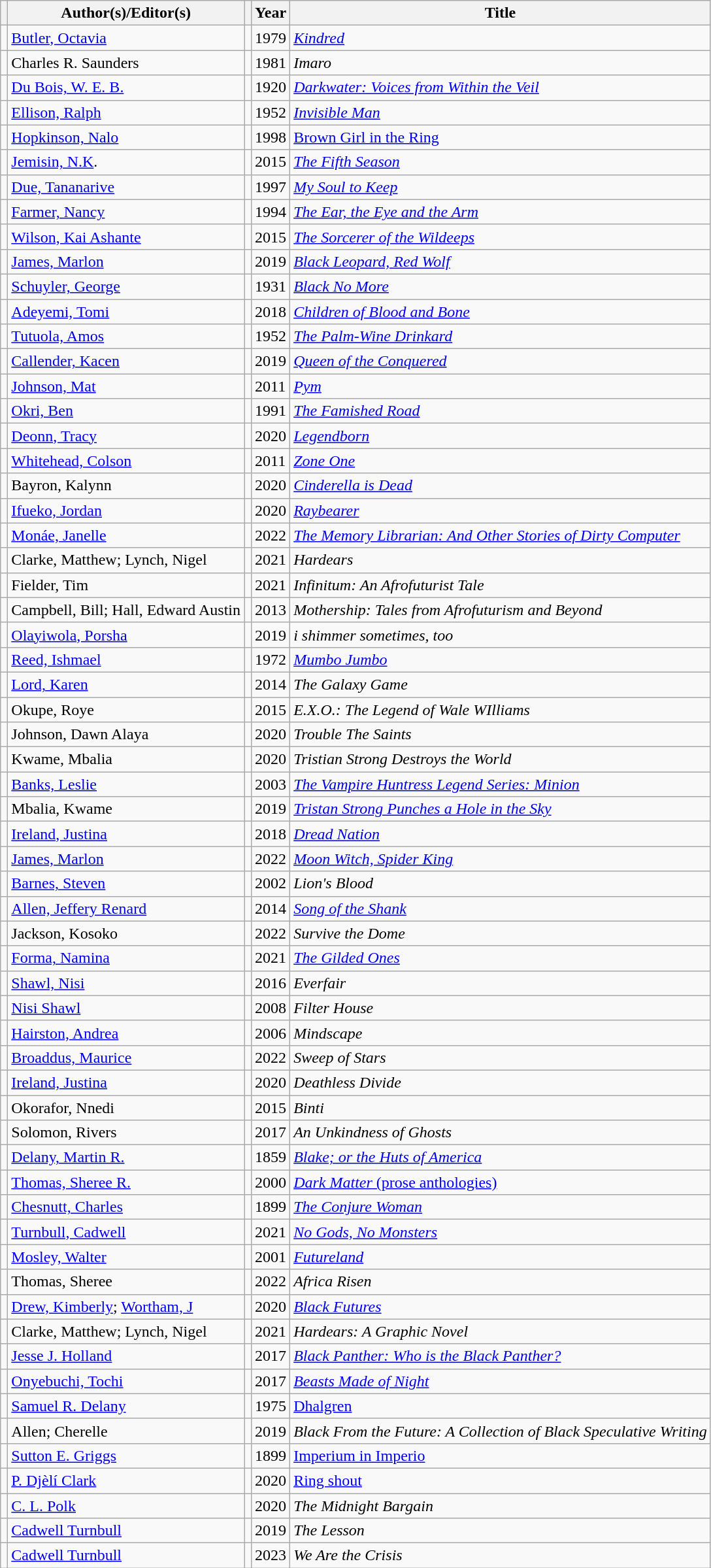<table class="wikitable sortable">
<tr>
<th></th>
<th scope="col">Author(s)/Editor(s)</th>
<th></th>
<th scope="col">Year</th>
<th scope="col">Title</th>
</tr>
<tr>
<td></td>
<td><a href='#'>Butler, Octavia</a></td>
<td></td>
<td>1979</td>
<td><a href='#'><em>Kindred</em></a></td>
</tr>
<tr>
<td></td>
<td>Charles R. Saunders</td>
<td></td>
<td>1981</td>
<td><em>Imaro</em></td>
</tr>
<tr>
<td></td>
<td><a href='#'>Du Bois, W. E. B.</a></td>
<td></td>
<td>1920</td>
<td><em><a href='#'>Darkwater: Voices from Within the Veil</a></em></td>
</tr>
<tr>
<td></td>
<td><a href='#'>Ellison, Ralph</a></td>
<td></td>
<td>1952</td>
<td><em><a href='#'>Invisible Man</a></em></td>
</tr>
<tr>
<td></td>
<td><a href='#'>Hopkinson, Nalo</a></td>
<td></td>
<td>1998</td>
<td><a href='#'>Brown Girl in the Ring</a></td>
</tr>
<tr>
<td></td>
<td><a href='#'>Jemisin, N.K</a>.</td>
<td></td>
<td>2015</td>
<td><a href='#'><em>The Fifth Season</em></a></td>
</tr>
<tr>
<td></td>
<td><a href='#'>Due, Tananarive</a></td>
<td></td>
<td>1997</td>
<td><em><a href='#'>My Soul to Keep</a></em></td>
</tr>
<tr>
<td></td>
<td><a href='#'>Farmer, Nancy</a></td>
<td></td>
<td>1994</td>
<td><em><a href='#'>The Ear, the Eye and the Arm</a></em></td>
</tr>
<tr>
<td></td>
<td><a href='#'>Wilson, Kai Ashante</a></td>
<td></td>
<td>2015</td>
<td><em><a href='#'>The Sorcerer of the Wildeeps</a></em></td>
</tr>
<tr>
<td></td>
<td><a href='#'>James, Marlon</a></td>
<td></td>
<td>2019</td>
<td><em><a href='#'>Black Leopard, Red Wolf</a></em></td>
</tr>
<tr>
<td></td>
<td><a href='#'>Schuyler, George</a></td>
<td></td>
<td>1931</td>
<td><em><a href='#'>Black No More</a></em></td>
</tr>
<tr>
<td></td>
<td><a href='#'>Adeyemi, Tomi</a></td>
<td></td>
<td>2018</td>
<td><em><a href='#'>Children of Blood and Bone</a></em></td>
</tr>
<tr>
<td></td>
<td><a href='#'>Tutuola, Amos</a></td>
<td></td>
<td>1952</td>
<td><a href='#'><em>The Palm-Wine Drinkard</em></a></td>
</tr>
<tr>
<td></td>
<td><a href='#'>Callender, Kacen</a></td>
<td></td>
<td>2019</td>
<td><em><a href='#'>Queen of the Conquered</a></em></td>
</tr>
<tr>
<td></td>
<td><a href='#'>Johnson, Mat</a></td>
<td></td>
<td>2011</td>
<td><em><a href='#'>Pym</a></em></td>
</tr>
<tr>
<td></td>
<td><a href='#'>Okri, Ben</a></td>
<td></td>
<td>1991</td>
<td><a href='#'><em>The Famished Road</em></a></td>
</tr>
<tr>
<td></td>
<td><a href='#'>Deonn, Tracy</a></td>
<td></td>
<td>2020</td>
<td><em><a href='#'>Legendborn</a></em></td>
</tr>
<tr>
<td></td>
<td><a href='#'>Whitehead, Colson</a></td>
<td></td>
<td>2011</td>
<td><em><a href='#'>Zone One</a></em></td>
</tr>
<tr>
<td></td>
<td>Bayron, Kalynn</td>
<td></td>
<td>2020</td>
<td><a href='#'><em>Cinderella is Dead</em></a></td>
</tr>
<tr>
<td></td>
<td><a href='#'>Ifueko, Jordan</a></td>
<td></td>
<td>2020</td>
<td><em><a href='#'>Raybearer</a></em></td>
</tr>
<tr>
<td></td>
<td><a href='#'>Monáe, Janelle</a></td>
<td></td>
<td>2022</td>
<td><a href='#'><em>The Memory Librarian: And Other Stories of Dirty Computer</em></a></td>
</tr>
<tr>
<td></td>
<td>Clarke, Matthew; Lynch, Nigel</td>
<td></td>
<td>2021</td>
<td><em>Hardears</em></td>
</tr>
<tr>
<td></td>
<td>Fielder, Tim</td>
<td></td>
<td>2021</td>
<td><em>Infinitum: An Afrofuturist Tale</em></td>
</tr>
<tr>
<td></td>
<td>Campbell, Bill; Hall, Edward Austin</td>
<td></td>
<td>2013</td>
<td><em>Mothership: Tales from Afrofuturism and Beyond</em></td>
</tr>
<tr>
<td></td>
<td><a href='#'>Olayiwola, Porsha</a></td>
<td></td>
<td>2019</td>
<td><em>i shimmer sometimes, too</em></td>
</tr>
<tr>
<td></td>
<td><a href='#'>Reed, Ishmael</a></td>
<td></td>
<td>1972</td>
<td><em><a href='#'>Mumbo Jumbo</a></em></td>
</tr>
<tr>
<td></td>
<td><a href='#'>Lord, Karen</a></td>
<td></td>
<td>2014</td>
<td><em>The Galaxy Game</em></td>
</tr>
<tr>
<td></td>
<td>Okupe, Roye</td>
<td></td>
<td>2015</td>
<td><em>E.X.O.: The Legend of Wale WIlliams</em></td>
</tr>
<tr>
<td></td>
<td>Johnson, Dawn Alaya</td>
<td></td>
<td>2020</td>
<td><em>Trouble The Saints</em> </td>
</tr>
<tr>
<td></td>
<td>Kwame, Mbalia</td>
<td></td>
<td>2020</td>
<td><em>Tristian Strong Destroys the World</em> </td>
</tr>
<tr>
<td></td>
<td><a href='#'>Banks, Leslie</a></td>
<td></td>
<td>2003</td>
<td><a href='#'><em>The Vampire Huntress Legend Series: Minion</em></a></td>
</tr>
<tr>
<td></td>
<td>Mbalia, Kwame</td>
<td></td>
<td>2019</td>
<td><em><a href='#'>Tristan Strong Punches a Hole in the Sky</a></em></td>
</tr>
<tr>
<td></td>
<td><a href='#'>Ireland, Justina</a></td>
<td></td>
<td>2018</td>
<td><em><a href='#'>Dread Nation</a></em></td>
</tr>
<tr>
<td></td>
<td><a href='#'>James, Marlon</a></td>
<td></td>
<td>2022</td>
<td><em><a href='#'>Moon Witch, Spider King</a></em></td>
</tr>
<tr>
<td></td>
<td><a href='#'>Barnes, Steven</a></td>
<td></td>
<td>2002</td>
<td><em>Lion's Blood</em></td>
</tr>
<tr>
<td></td>
<td><a href='#'>Allen, Jeffery Renard</a></td>
<td></td>
<td>2014</td>
<td><a href='#'><em>Song of the Shank</em></a></td>
</tr>
<tr>
<td></td>
<td>Jackson, Kosoko</td>
<td></td>
<td>2022</td>
<td><em>Survive the Dome</em> </td>
</tr>
<tr>
<td></td>
<td><a href='#'>Forma, Namina</a></td>
<td></td>
<td>2021</td>
<td><a href='#'><em>The Gilded Ones</em></a></td>
</tr>
<tr>
<td></td>
<td><a href='#'>Shawl, Nisi</a></td>
<td></td>
<td>2016</td>
<td><em>Everfair</em></td>
</tr>
<tr>
<td></td>
<td><a href='#'>Nisi Shawl</a></td>
<td></td>
<td>2008</td>
<td><em>Filter House</em></td>
</tr>
<tr>
<td></td>
<td><a href='#'>Hairston, Andrea</a></td>
<td></td>
<td>2006</td>
<td><em>Mindscape</em></td>
</tr>
<tr>
<td></td>
<td><a href='#'>Broaddus, Maurice</a></td>
<td></td>
<td>2022</td>
<td><em>Sweep of Stars</em></td>
</tr>
<tr>
<td></td>
<td><a href='#'>Ireland, Justina</a></td>
<td></td>
<td>2020</td>
<td><em>Deathless Divide</em></td>
</tr>
<tr>
<td></td>
<td>Okorafor, Nnedi</td>
<td></td>
<td>2015</td>
<td><em>Binti</em></td>
</tr>
<tr>
<td></td>
<td>Solomon, Rivers</td>
<td></td>
<td>2017</td>
<td><em>An Unkindness of Ghosts</em></td>
</tr>
<tr>
<td></td>
<td><a href='#'>Delany, Martin R.</a></td>
<td></td>
<td>1859</td>
<td><em><a href='#'>Blake; or the Huts of America</a></em></td>
</tr>
<tr>
<td></td>
<td><a href='#'>Thomas, Sheree R.</a></td>
<td></td>
<td>2000</td>
<td><a href='#'><em>Dark Matter</em> (prose anthologies)</a></td>
</tr>
<tr>
<td></td>
<td><a href='#'>Chesnutt, Charles</a></td>
<td></td>
<td>1899</td>
<td><em><a href='#'>The Conjure Woman</a></em></td>
</tr>
<tr>
<td></td>
<td><a href='#'>Turnbull, Cadwell</a></td>
<td></td>
<td>2021</td>
<td><em><a href='#'>No Gods, No Monsters</a></em></td>
</tr>
<tr>
<td></td>
<td><a href='#'>Mosley, Walter</a></td>
<td></td>
<td>2001</td>
<td><em><a href='#'>Futureland</a></em></td>
</tr>
<tr>
<td></td>
<td>Thomas, Sheree</td>
<td></td>
<td>2022</td>
<td><em>Africa Risen</em></td>
</tr>
<tr>
<td></td>
<td><a href='#'>Drew, Kimberly</a>; <a href='#'>Wortham, J</a></td>
<td></td>
<td>2020</td>
<td><a href='#'><em>Black Futures</em></a></td>
</tr>
<tr>
<td></td>
<td>Clarke, Matthew; Lynch, Nigel</td>
<td></td>
<td>2021</td>
<td><em>Hardears: A Graphic Novel</em></td>
</tr>
<tr>
<td></td>
<td><a href='#'>Jesse J. Holland</a></td>
<td></td>
<td>2017</td>
<td><em><a href='#'>Black Panther: Who is the Black Panther?</a></em></td>
</tr>
<tr>
<td></td>
<td><a href='#'>Onyebuchi, Tochi</a></td>
<td></td>
<td>2017</td>
<td><em><a href='#'>Beasts Made of Night</a></em></td>
</tr>
<tr>
<td></td>
<td><a href='#'>Samuel R. Delany</a></td>
<td></td>
<td>1975</td>
<td><a href='#'>Dhalgren</a></td>
</tr>
<tr>
<td></td>
<td>Allen; Cherelle</td>
<td></td>
<td>2019</td>
<td><em>Black From the Future: A Collection of Black Speculative Writing</em></td>
</tr>
<tr>
<td></td>
<td><a href='#'>Sutton E. Griggs</a></td>
<td></td>
<td>1899</td>
<td><a href='#'>Imperium in Imperio</a></td>
</tr>
<tr>
<td></td>
<td><a href='#'>P. Djèlí Clark</a></td>
<td></td>
<td>2020</td>
<td><a href='#'>Ring shout</a></td>
</tr>
<tr>
<td></td>
<td><a href='#'>C. L. Polk</a></td>
<td></td>
<td>2020</td>
<td><em>The Midnight Bargain</em></td>
</tr>
<tr>
<td></td>
<td><a href='#'>Cadwell Turnbull</a></td>
<td></td>
<td>2019</td>
<td><em>The Lesson</em></td>
</tr>
<tr>
<td></td>
<td><a href='#'>Cadwell Turnbull</a></td>
<td></td>
<td>2023</td>
<td><em>We Are the Crisis</em></td>
</tr>
</table>
